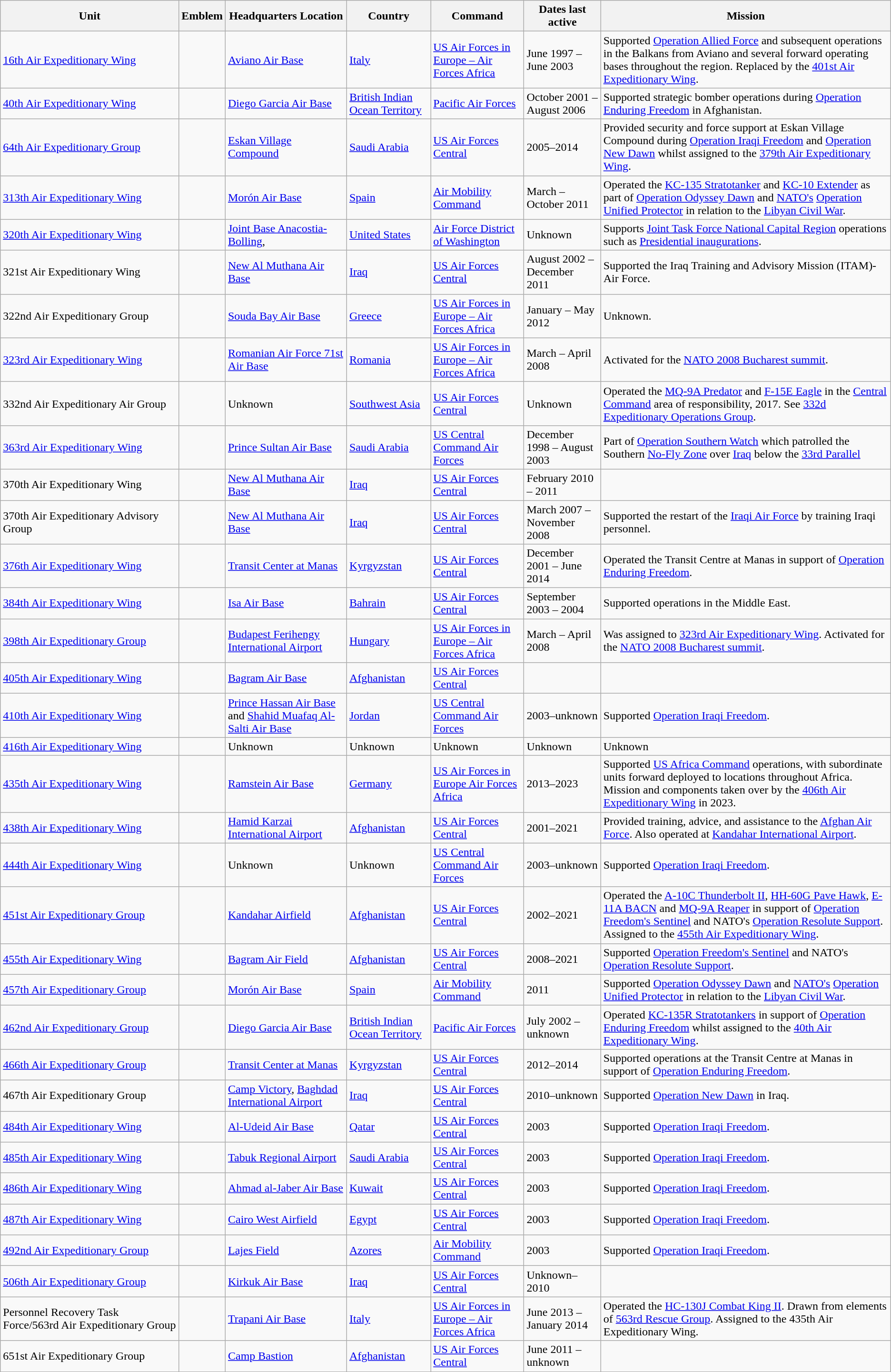<table class="wikitable sortable">
<tr>
<th>Unit</th>
<th>Emblem</th>
<th>Headquarters Location</th>
<th>Country</th>
<th>Command</th>
<th>Dates last active</th>
<th>Mission</th>
</tr>
<tr>
<td><a href='#'>16th Air Expeditionary Wing</a></td>
<td></td>
<td><a href='#'>Aviano Air Base</a></td>
<td> <a href='#'>Italy</a></td>
<td><a href='#'>US Air Forces in Europe – Air Forces Africa</a></td>
<td>June 1997 – June 2003</td>
<td>Supported <a href='#'>Operation Allied Force</a> and subsequent operations in the Balkans from Aviano and several forward operating bases throughout the region. Replaced by the <a href='#'>401st Air Expeditionary Wing</a>.</td>
</tr>
<tr>
<td><a href='#'>40th Air Expeditionary Wing</a></td>
<td></td>
<td><a href='#'>Diego Garcia Air Base</a></td>
<td> <a href='#'>British Indian Ocean Territory</a></td>
<td><a href='#'>Pacific Air Forces</a></td>
<td>October 2001 – August 2006</td>
<td>Supported strategic bomber operations during <a href='#'>Operation Enduring Freedom</a> in Afghanistan.</td>
</tr>
<tr>
<td><a href='#'>64th Air Expeditionary Group</a></td>
<td></td>
<td><a href='#'>Eskan Village Compound</a></td>
<td> <a href='#'>Saudi Arabia</a></td>
<td><a href='#'>US Air Forces Central</a></td>
<td>2005–2014</td>
<td>Provided security and force support at Eskan Village Compound during <a href='#'>Operation Iraqi Freedom</a> and <a href='#'>Operation New Dawn</a> whilst assigned to the <a href='#'>379th Air Expeditionary Wing</a>.</td>
</tr>
<tr>
<td style="white-space: nowrap;"><a href='#'>313th Air Expeditionary Wing</a></td>
<td></td>
<td><a href='#'>Morón Air Base</a></td>
<td> <a href='#'>Spain</a></td>
<td><a href='#'>Air Mobility Command</a></td>
<td>March – October 2011</td>
<td>Operated the <a href='#'>KC-135 Stratotanker</a> and <a href='#'>KC-10 Extender</a> as part of <a href='#'>Operation Odyssey Dawn</a> and <a href='#'>NATO's</a> <a href='#'>Operation Unified Protector</a> in relation to the <a href='#'>Libyan Civil War</a>.</td>
</tr>
<tr>
<td><a href='#'>320th Air Expeditionary Wing</a></td>
<td></td>
<td><a href='#'>Joint Base Anacostia-Bolling</a>,</td>
<td style="white-space: nowrap;"> <a href='#'>United States</a></td>
<td><a href='#'>Air Force District of Washington</a></td>
<td>Unknown</td>
<td>Supports <a href='#'>Joint Task Force National Capital Region</a> operations such as <a href='#'>Presidential inaugurations</a>.</td>
</tr>
<tr>
<td>321st Air Expeditionary Wing</td>
<td></td>
<td><a href='#'>New Al Muthana Air Base</a></td>
<td> <a href='#'>Iraq</a></td>
<td><a href='#'>US Air Forces Central</a></td>
<td>August 2002 – December 2011</td>
<td>Supported the Iraq Training and Advisory Mission (ITAM)-Air Force.</td>
</tr>
<tr>
<td>322nd Air Expeditionary Group</td>
<td></td>
<td><a href='#'>Souda Bay Air Base</a></td>
<td> <a href='#'>Greece</a></td>
<td><a href='#'>US Air Forces in Europe – Air Forces Africa</a></td>
<td>January – May 2012</td>
<td>Unknown.</td>
</tr>
<tr>
<td><a href='#'>323rd Air Expeditionary Wing</a></td>
<td></td>
<td><a href='#'>Romanian Air Force 71st Air Base</a></td>
<td> <a href='#'>Romania</a></td>
<td><a href='#'>US Air Forces in Europe – Air Forces Africa</a></td>
<td>March – April 2008</td>
<td>Activated for the <a href='#'>NATO 2008 Bucharest summit</a>.</td>
</tr>
<tr>
<td>332nd Air Expeditionary Air Group</td>
<td></td>
<td>Unknown</td>
<td><a href='#'>Southwest Asia</a></td>
<td><a href='#'>US Air Forces Central</a></td>
<td>Unknown</td>
<td>Operated the <a href='#'>MQ-9A Predator</a> and <a href='#'>F-15E Eagle</a> in the <a href='#'>Central Command</a> area of responsibility, 2017. See <a href='#'>332d Expeditionary Operations Group</a>.</td>
</tr>
<tr>
<td><a href='#'>363rd Air Expeditionary Wing</a></td>
<td></td>
<td><a href='#'>Prince Sultan Air Base</a></td>
<td> <a href='#'>Saudi Arabia</a></td>
<td><a href='#'>US Central Command Air Forces</a></td>
<td>December 1998 – August 2003</td>
<td>Part of <a href='#'>Operation Southern Watch</a> which patrolled the Southern <a href='#'>No-Fly Zone</a> over <a href='#'>Iraq</a> below the <a href='#'>33rd Parallel</a></td>
</tr>
<tr>
<td>370th Air Expeditionary Wing</td>
<td></td>
<td><a href='#'>New Al Muthana Air Base</a></td>
<td> <a href='#'>Iraq</a></td>
<td><a href='#'>US Air Forces Central</a></td>
<td>February 2010 – 2011</td>
<td></td>
</tr>
<tr>
<td>370th Air Expeditionary Advisory Group</td>
<td></td>
<td><a href='#'>New Al Muthana Air Base</a></td>
<td> <a href='#'>Iraq</a></td>
<td><a href='#'>US Air Forces Central</a></td>
<td>March 2007 – November 2008</td>
<td>Supported the restart of the <a href='#'>Iraqi Air Force</a> by training Iraqi personnel.</td>
</tr>
<tr>
<td><a href='#'>376th Air Expeditionary Wing</a></td>
<td></td>
<td><a href='#'>Transit Center at Manas</a></td>
<td> <a href='#'>Kyrgyzstan</a></td>
<td><a href='#'>US Air Forces Central</a></td>
<td>December 2001 – June 2014</td>
<td>Operated the Transit Centre at Manas in support of <a href='#'>Operation Enduring Freedom</a>.</td>
</tr>
<tr>
<td><a href='#'>384th Air Expeditionary Wing</a></td>
<td></td>
<td><a href='#'>Isa Air Base</a></td>
<td> <a href='#'>Bahrain</a></td>
<td><a href='#'>US Air Forces Central</a></td>
<td>September 2003 – 2004</td>
<td>Supported operations in the Middle East.</td>
</tr>
<tr>
<td><a href='#'>398th Air Expeditionary Group</a></td>
<td></td>
<td><a href='#'>Budapest Ferihengy International Airport</a></td>
<td> <a href='#'>Hungary</a></td>
<td><a href='#'>US Air Forces in Europe – Air Forces Africa</a></td>
<td>March – April 2008</td>
<td>Was assigned to <a href='#'>323rd Air Expeditionary Wing</a>. Activated for the <a href='#'>NATO 2008 Bucharest summit</a>.</td>
</tr>
<tr>
<td><a href='#'>405th Air Expeditionary Wing</a></td>
<td></td>
<td><a href='#'>Bagram Air Base</a></td>
<td> <a href='#'>Afghanistan</a></td>
<td><a href='#'>US Air Forces Central</a></td>
<td></td>
<td></td>
</tr>
<tr>
<td><a href='#'>410th Air Expeditionary Wing</a></td>
<td></td>
<td><a href='#'>Prince Hassan Air Base</a> and <a href='#'>Shahid Muafaq Al-Salti Air Base</a></td>
<td> <a href='#'>Jordan</a></td>
<td><a href='#'>US Central Command Air Forces</a></td>
<td>2003–unknown</td>
<td>Supported <a href='#'>Operation Iraqi Freedom</a>.</td>
</tr>
<tr>
<td><a href='#'>416th Air Expeditionary Wing</a></td>
<td></td>
<td>Unknown</td>
<td>Unknown</td>
<td>Unknown</td>
<td>Unknown</td>
<td>Unknown</td>
</tr>
<tr>
<td><a href='#'>435th Air Expeditionary Wing</a></td>
<td></td>
<td><a href='#'>Ramstein Air Base</a></td>
<td> <a href='#'>Germany</a></td>
<td><a href='#'>US Air Forces in Europe  Air Forces Africa</a></td>
<td>2013–2023</td>
<td>Supported <a href='#'>US Africa Command</a> operations, with subordinate units forward deployed to locations throughout Africa. Mission and components taken over by the <a href='#'>406th Air Expeditionary Wing</a> in 2023.</td>
</tr>
<tr>
<td><a href='#'>438th Air Expeditionary Wing</a></td>
<td></td>
<td><a href='#'>Hamid Karzai International Airport</a></td>
<td> <a href='#'>Afghanistan</a></td>
<td><a href='#'>US Air Forces Central</a></td>
<td>2001–2021</td>
<td>Provided training, advice, and assistance to the <a href='#'>Afghan Air Force</a>. Also operated at <a href='#'>Kandahar International Airport</a>.</td>
</tr>
<tr>
<td><a href='#'>444th Air Expeditionary Wing</a></td>
<td></td>
<td>Unknown</td>
<td>Unknown</td>
<td><a href='#'>US Central Command Air Forces</a></td>
<td>2003–unknown</td>
<td>Supported <a href='#'>Operation Iraqi Freedom</a>.</td>
</tr>
<tr>
<td><a href='#'>451st Air Expeditionary Group</a></td>
<td></td>
<td><a href='#'>Kandahar Airfield</a></td>
<td> <a href='#'>Afghanistan</a></td>
<td><a href='#'>US Air Forces Central</a></td>
<td>2002–2021</td>
<td>Operated the <a href='#'>A-10C Thunderbolt II</a>, <a href='#'>HH-60G Pave Hawk</a>, <a href='#'>E-11A BACN</a> and <a href='#'>MQ-9A Reaper</a> in support of <a href='#'>Operation Freedom's Sentinel</a> and NATO's <a href='#'>Operation Resolute Support</a>. Assigned to the <a href='#'>455th Air Expeditionary Wing</a>.</td>
</tr>
<tr>
<td><a href='#'>455th Air Expeditionary Wing</a></td>
<td></td>
<td><a href='#'>Bagram Air Field</a></td>
<td> <a href='#'>Afghanistan</a></td>
<td><a href='#'>US Air Forces Central</a></td>
<td>2008–2021</td>
<td>Supported <a href='#'>Operation Freedom's Sentinel</a> and NATO's <a href='#'>Operation Resolute Support</a>.</td>
</tr>
<tr>
<td><a href='#'>457th Air Expeditionary Group</a></td>
<td></td>
<td><a href='#'>Morón Air Base</a></td>
<td> <a href='#'>Spain</a></td>
<td><a href='#'>Air Mobility Command</a></td>
<td>2011</td>
<td>Supported <a href='#'>Operation Odyssey Dawn</a> and <a href='#'>NATO's</a> <a href='#'>Operation Unified Protector</a> in relation to the <a href='#'>Libyan Civil War</a>.</td>
</tr>
<tr>
<td><a href='#'>462nd Air Expeditionary Group</a></td>
<td></td>
<td><a href='#'>Diego Garcia Air Base</a></td>
<td> <a href='#'>British Indian Ocean Territory</a></td>
<td><a href='#'>Pacific Air Forces</a></td>
<td>July 2002 – unknown</td>
<td>Operated <a href='#'>KC-135R Stratotankers</a> in support of <a href='#'>Operation Enduring Freedom</a> whilst assigned to the <a href='#'>40th Air Expeditionary Wing</a>.</td>
</tr>
<tr>
<td><a href='#'>466th Air Expeditionary Group</a></td>
<td></td>
<td><a href='#'>Transit Center at Manas</a></td>
<td> <a href='#'>Kyrgyzstan</a></td>
<td><a href='#'>US Air Forces Central</a></td>
<td>2012–2014</td>
<td>Supported operations at the Transit Centre at Manas in support of <a href='#'>Operation Enduring Freedom</a>.</td>
</tr>
<tr>
<td>467th Air Expeditionary Group</td>
<td></td>
<td><a href='#'>Camp Victory</a>, <a href='#'>Baghdad International Airport</a></td>
<td> <a href='#'>Iraq</a></td>
<td><a href='#'>US Air Forces Central</a></td>
<td>2010–unknown</td>
<td>Supported <a href='#'>Operation New Dawn</a> in Iraq.</td>
</tr>
<tr>
<td><a href='#'>484th Air Expeditionary Wing</a></td>
<td></td>
<td><a href='#'>Al-Udeid Air Base</a></td>
<td> <a href='#'>Qatar</a></td>
<td><a href='#'>US Air Forces Central</a></td>
<td>2003</td>
<td>Supported <a href='#'>Operation Iraqi Freedom</a>.</td>
</tr>
<tr>
<td><a href='#'>485th Air Expeditionary Wing</a></td>
<td></td>
<td><a href='#'>Tabuk Regional Airport</a></td>
<td> <a href='#'>Saudi Arabia</a></td>
<td><a href='#'>US Air Forces Central</a></td>
<td>2003</td>
<td>Supported <a href='#'>Operation Iraqi Freedom</a>.</td>
</tr>
<tr>
<td><a href='#'>486th Air Expeditionary Wing</a></td>
<td></td>
<td><a href='#'>Ahmad al-Jaber Air Base</a></td>
<td> <a href='#'>Kuwait</a></td>
<td><a href='#'>US Air Forces Central</a></td>
<td>2003</td>
<td>Supported <a href='#'>Operation Iraqi Freedom</a>.</td>
</tr>
<tr>
<td><a href='#'>487th Air Expeditionary Wing</a></td>
<td></td>
<td><a href='#'>Cairo West Airfield</a></td>
<td> <a href='#'>Egypt</a></td>
<td><a href='#'>US Air Forces Central</a></td>
<td>2003</td>
<td>Supported <a href='#'>Operation Iraqi Freedom</a>.</td>
</tr>
<tr>
<td><a href='#'>492nd Air Expeditionary Group</a></td>
<td></td>
<td><a href='#'>Lajes Field</a></td>
<td> <a href='#'>Azores</a></td>
<td><a href='#'>Air Mobility Command</a></td>
<td>2003</td>
<td>Supported <a href='#'>Operation Iraqi Freedom</a>.</td>
</tr>
<tr>
<td><a href='#'>506th Air Expeditionary Group</a></td>
<td></td>
<td><a href='#'>Kirkuk Air Base</a></td>
<td> <a href='#'>Iraq</a></td>
<td><a href='#'>US Air Forces Central</a></td>
<td>Unknown–2010</td>
<td></td>
</tr>
<tr>
<td>Personnel Recovery Task Force/563rd Air Expeditionary Group</td>
<td></td>
<td><a href='#'>Trapani Air Base</a></td>
<td> <a href='#'>Italy</a></td>
<td><a href='#'>US Air Forces in Europe – Air Forces Africa</a></td>
<td>June 2013 – January 2014</td>
<td>Operated the <a href='#'>HC-130J Combat King II</a>. Drawn from elements of <a href='#'>563rd Rescue Group</a>. Assigned to the 435th Air Expeditionary Wing.</td>
</tr>
<tr>
<td>651st Air Expeditionary Group</td>
<td></td>
<td><a href='#'>Camp Bastion</a></td>
<td> <a href='#'>Afghanistan</a></td>
<td><a href='#'>US Air Forces Central</a></td>
<td>June 2011 – unknown</td>
<td></td>
</tr>
</table>
